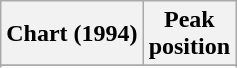<table class="wikitable sortable plainrowheaders" style="text-align:center">
<tr>
<th scope="col">Chart (1994)</th>
<th scope="col">Peak<br>position</th>
</tr>
<tr>
</tr>
<tr>
</tr>
<tr>
</tr>
<tr>
</tr>
<tr>
</tr>
</table>
